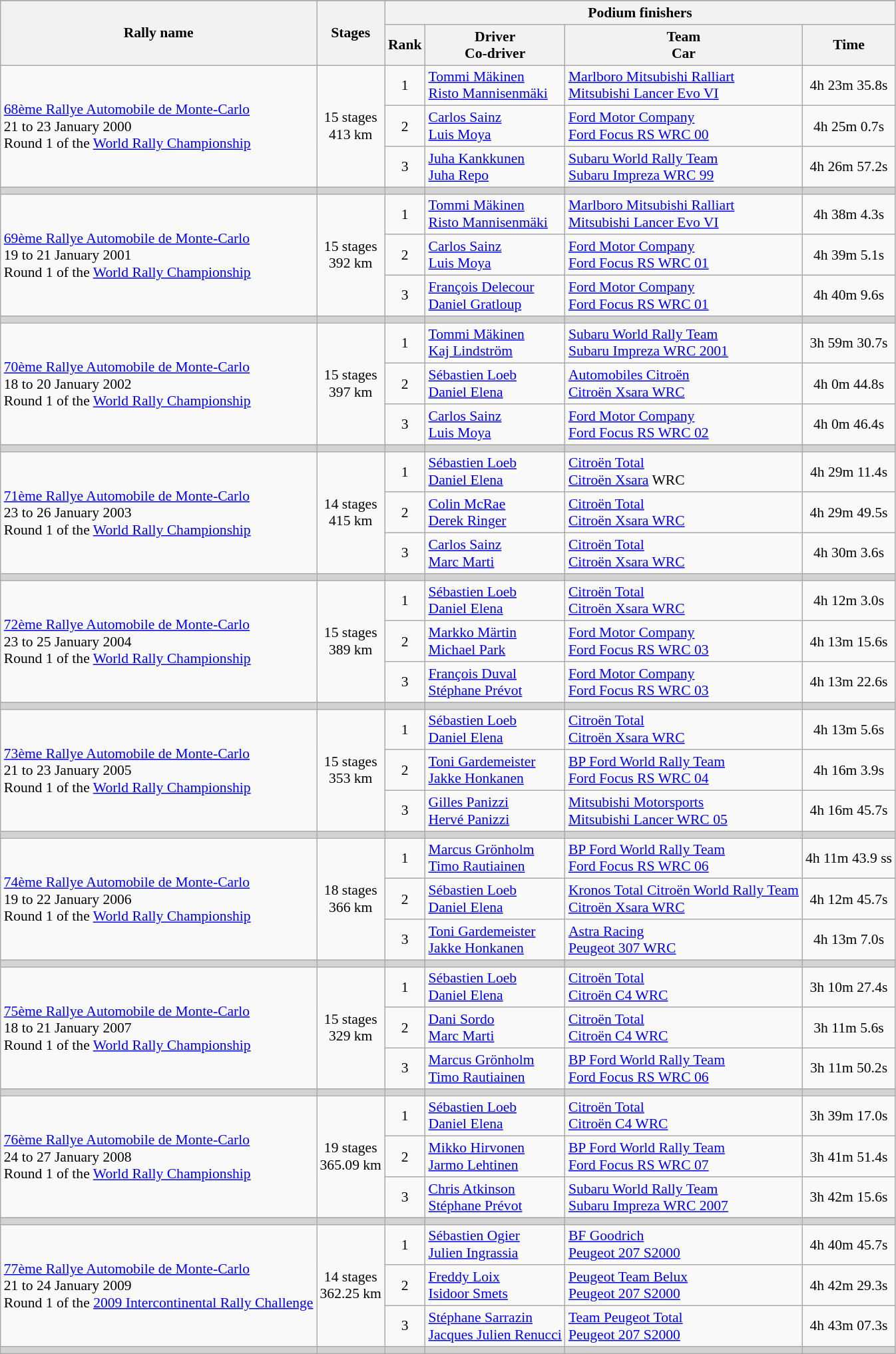<table class="wikitable" style="font-size:90%;">
<tr>
</tr>
<tr style="background:#efefef;">
<th rowspan=2>Rally name</th>
<th rowspan=2>Stages</th>
<th colspan=4>Podium finishers</th>
</tr>
<tr>
<th>Rank</th>
<th>Driver<br>Co-driver</th>
<th>Team<br>Car</th>
<th>Time</th>
</tr>
<tr>
<td rowspan=3><a href='#'>68ème Rallye Automobile de Monte-Carlo</a><br> 21 to 23 January 2000<br>Round 1 of the <a href='#'>World Rally Championship</a></td>
<td rowspan=3 align=center>15 stages<br> 413 km</td>
<td align=center>1</td>
<td> <a href='#'>Tommi Mäkinen</a> <br>  <a href='#'>Risto Mannisenmäki</a></td>
<td> <a href='#'>Marlboro Mitsubishi Ralliart</a> <br>  <a href='#'>Mitsubishi Lancer Evo VI</a></td>
<td align=center>4h 23m 35.8s</td>
</tr>
<tr>
<td align=center>2</td>
<td> <a href='#'>Carlos Sainz</a> <br>  <a href='#'>Luis Moya</a></td>
<td> <a href='#'>Ford Motor Company</a> <br>  <a href='#'>Ford Focus RS WRC 00</a></td>
<td align=center>4h 25m 0.7s</td>
</tr>
<tr>
<td align=center>3</td>
<td> <a href='#'>Juha Kankkunen</a> <br>  <a href='#'>Juha Repo</a></td>
<td> <a href='#'>Subaru World Rally Team</a> <br>  <a href='#'>Subaru Impreza WRC 99</a></td>
<td align=center>4h 26m 57.2s</td>
</tr>
<tr style="background:lightgrey;">
<td></td>
<td></td>
<td></td>
<td></td>
<td></td>
<td></td>
</tr>
<tr>
<td rowspan=3><a href='#'>69ème Rallye Automobile de Monte-Carlo</a><br> 19 to 21 January 2001<br>Round 1 of the <a href='#'>World Rally Championship</a></td>
<td rowspan=3 align=center>15 stages<br> 392 km</td>
<td align=center>1</td>
<td> <a href='#'>Tommi Mäkinen</a> <br>  <a href='#'>Risto Mannisenmäki</a></td>
<td> <a href='#'>Marlboro Mitsubishi Ralliart</a> <br>  <a href='#'>Mitsubishi Lancer Evo VI</a></td>
<td align=center>4h 38m 4.3s</td>
</tr>
<tr>
<td align=center>2</td>
<td> <a href='#'>Carlos Sainz</a> <br>  <a href='#'>Luis Moya</a></td>
<td> <a href='#'>Ford Motor Company</a> <br>  <a href='#'>Ford Focus RS WRC 01</a></td>
<td align=center>4h 39m 5.1s</td>
</tr>
<tr>
<td align=center>3</td>
<td> <a href='#'>François Delecour</a> <br>  <a href='#'>Daniel Gratloup</a></td>
<td> <a href='#'>Ford Motor Company</a> <br>  <a href='#'>Ford Focus RS WRC 01</a></td>
<td align=center>4h 40m 9.6s</td>
</tr>
<tr style="background:lightgrey;">
<td></td>
<td></td>
<td></td>
<td></td>
<td></td>
<td></td>
</tr>
<tr>
<td rowspan=3><a href='#'>70ème Rallye Automobile de Monte-Carlo</a><br> 18 to 20 January 2002<br>Round 1 of the <a href='#'>World Rally Championship</a></td>
<td rowspan=3 align=center>15 stages<br> 397 km</td>
<td align=center>1</td>
<td> <a href='#'>Tommi Mäkinen</a> <br>  <a href='#'>Kaj Lindström</a></td>
<td> <a href='#'>Subaru World Rally Team</a> <br>  <a href='#'>Subaru Impreza WRC 2001</a></td>
<td align=center>3h 59m 30.7s</td>
</tr>
<tr>
<td align=center>2</td>
<td> <a href='#'>Sébastien Loeb</a> <br>  <a href='#'>Daniel Elena</a></td>
<td> <a href='#'>Automobiles Citroën</a> <br>  <a href='#'>Citroën Xsara WRC</a></td>
<td align=center>4h 0m 44.8s</td>
</tr>
<tr>
<td align=center>3</td>
<td> <a href='#'>Carlos Sainz</a> <br>  <a href='#'>Luis Moya</a></td>
<td> <a href='#'>Ford Motor Company</a> <br>  <a href='#'>Ford Focus RS WRC 02</a></td>
<td align=center>4h 0m 46.4s</td>
</tr>
<tr style="background:lightgrey;">
<td></td>
<td></td>
<td></td>
<td></td>
<td></td>
<td></td>
</tr>
<tr>
<td rowspan=3><a href='#'>71</a><a href='#'>è</a><a href='#'>me Rallye Automobile de Monte-Carlo</a><br> 23 to 26 January 2003<br>Round 1 of the <a href='#'>World Rally Championship</a></td>
<td rowspan=3 align=center>14 stages<br> 415 km</td>
<td align=center>1</td>
<td> <a href='#'>Sébastien Loeb</a> <br>  <a href='#'>Daniel Elena</a></td>
<td> <a href='#'>Citroën Total</a> <br>  <a href='#'>Citroën Xsara</a> WRC</td>
<td align=center>4h 29m 11.4s</td>
</tr>
<tr>
<td align=center>2</td>
<td> <a href='#'>Colin McRae</a> <br>  <a href='#'>Derek Ringer</a></td>
<td> <a href='#'>Citroën Total</a> <br>  <a href='#'>Citroën Xsara WRC</a></td>
<td align=center>4h 29m 49.5s</td>
</tr>
<tr>
<td align=center>3</td>
<td> <a href='#'>Carlos Sainz</a> <br>  <a href='#'>Marc Marti</a></td>
<td> <a href='#'>Citroën Total</a> <br>  <a href='#'>Citroën Xsara WRC</a></td>
<td align=center>4h 30m 3.6s</td>
</tr>
<tr style="background:lightgrey;">
<td></td>
<td></td>
<td></td>
<td></td>
<td></td>
<td></td>
</tr>
<tr>
<td rowspan=3><a href='#'>72ème Rallye Automobile de Monte-Carlo</a><br> 23 to 25 January 2004<br>Round 1 of the <a href='#'>World Rally Championship</a></td>
<td rowspan=3 align=center>15 stages<br> 389 km</td>
<td align=center>1</td>
<td> <a href='#'>Sébastien Loeb</a> <br>  <a href='#'>Daniel Elena</a></td>
<td> <a href='#'>Citroën Total</a> <br>  <a href='#'>Citroën Xsara WRC</a></td>
<td align=center>4h 12m 3.0s</td>
</tr>
<tr>
<td align=center>2</td>
<td> <a href='#'>Markko Märtin</a> <br>  <a href='#'>Michael Park</a></td>
<td> <a href='#'>Ford Motor Company</a> <br>  <a href='#'>Ford Focus RS WRC 03</a></td>
<td align=center>4h 13m 15.6s</td>
</tr>
<tr>
<td align=center>3</td>
<td> <a href='#'>François Duval</a> <br>  <a href='#'>Stéphane Prévot</a></td>
<td> <a href='#'>Ford Motor Company</a> <br>  <a href='#'>Ford Focus RS WRC 03</a></td>
<td align=center>4h 13m 22.6s</td>
</tr>
<tr style="background:lightgrey;">
<td></td>
<td></td>
<td></td>
<td></td>
<td></td>
<td></td>
</tr>
<tr>
<td rowspan=3><a href='#'>73ème Rallye Automobile de Monte-Carlo</a><br> 21 to 23 January 2005<br>Round 1 of the <a href='#'>World Rally Championship</a></td>
<td rowspan=3 align=center>15 stages<br> 353 km</td>
<td align=center>1</td>
<td> <a href='#'>Sébastien Loeb</a> <br>  <a href='#'>Daniel Elena</a></td>
<td> <a href='#'>Citroën Total</a> <br>  <a href='#'>Citroën Xsara WRC</a></td>
<td align=center>4h 13m 5.6s</td>
</tr>
<tr>
<td align=center>2</td>
<td> <a href='#'>Toni Gardemeister</a> <br>  <a href='#'>Jakke Honkanen</a></td>
<td> <a href='#'>BP Ford World Rally Team</a> <br>  <a href='#'>Ford Focus RS WRC 04</a></td>
<td align=center>4h 16m 3.9s</td>
</tr>
<tr>
<td align=center>3</td>
<td> <a href='#'>Gilles Panizzi</a> <br>  <a href='#'>Hervé Panizzi</a></td>
<td> <a href='#'>Mitsubishi Motorsports</a> <br>  <a href='#'>Mitsubishi Lancer WRC 05</a></td>
<td align=center>4h 16m 45.7s</td>
</tr>
<tr style="background:lightgrey;">
<td></td>
<td></td>
<td></td>
<td></td>
<td></td>
<td></td>
</tr>
<tr>
<td rowspan=3><a href='#'>74ème Rallye Automobile de Monte-Carlo</a><br> 19 to 22 January 2006<br>Round 1 of the <a href='#'>World Rally Championship</a></td>
<td rowspan=3 align=center>18 stages<br> 366 km</td>
<td align=center>1</td>
<td> <a href='#'>Marcus Grönholm</a> <br>  <a href='#'>Timo Rautiainen</a></td>
<td> <a href='#'>BP Ford World Rally Team</a> <br>  <a href='#'>Ford Focus RS WRC 06</a></td>
<td align=center>4h 11m 43.9 ss</td>
</tr>
<tr>
<td align=center>2</td>
<td> <a href='#'>Sébastien Loeb</a> <br>  <a href='#'>Daniel Elena</a></td>
<td> <a href='#'>Kronos Total Citroën World Rally Team</a> <br>  <a href='#'>Citroën Xsara WRC</a></td>
<td align=center>4h 12m 45.7s</td>
</tr>
<tr>
<td align=center>3</td>
<td> <a href='#'>Toni Gardemeister</a> <br>  <a href='#'>Jakke Honkanen</a></td>
<td> <a href='#'>Astra Racing</a> <br>  <a href='#'>Peugeot 307 WRC</a></td>
<td align=center>4h 13m 7.0s</td>
</tr>
<tr style="background:lightgrey;">
<td></td>
<td></td>
<td></td>
<td></td>
<td></td>
<td></td>
</tr>
<tr>
<td rowspan=3><a href='#'>75ème Rallye Automobile de Monte-Carlo</a><br> 18 to 21 January 2007<br>Round 1 of the <a href='#'>World Rally Championship</a></td>
<td rowspan=3 align=center>15 stages<br> 329 km</td>
<td align=center>1</td>
<td> <a href='#'>Sébastien Loeb</a> <br>  <a href='#'>Daniel Elena</a></td>
<td> <a href='#'>Citroën Total</a> <br>  <a href='#'>Citroën C4 WRC</a></td>
<td align=center>3h 10m 27.4s</td>
</tr>
<tr>
<td align=center>2</td>
<td> <a href='#'>Dani Sordo</a> <br>  <a href='#'>Marc Marti</a></td>
<td> <a href='#'>Citroën Total</a> <br>  <a href='#'>Citroën C4 WRC</a></td>
<td align=center>3h 11m 5.6s</td>
</tr>
<tr>
<td align=center>3</td>
<td> <a href='#'>Marcus Grönholm</a> <br>  <a href='#'>Timo Rautiainen</a></td>
<td> <a href='#'>BP Ford World Rally Team</a> <br>  <a href='#'>Ford Focus RS WRC 06</a></td>
<td align=center>3h 11m 50.2s</td>
</tr>
<tr style="background:lightgrey;">
<td></td>
<td></td>
<td></td>
<td></td>
<td></td>
<td></td>
</tr>
<tr>
<td rowspan=3><a href='#'>76ème Rallye Automobile de Monte-Carlo</a><br> 24 to 27 January 2008<br>Round 1 of the <a href='#'>World Rally Championship</a></td>
<td rowspan=3 align=center>19 stages<br> 365.09 km</td>
<td align=center>1</td>
<td> <a href='#'>Sébastien Loeb</a> <br>  <a href='#'>Daniel Elena</a></td>
<td> <a href='#'>Citroën Total</a> <br>  <a href='#'>Citroën C4 WRC</a></td>
<td align=center>3h 39m 17.0s</td>
</tr>
<tr>
<td align=center>2</td>
<td> <a href='#'>Mikko Hirvonen</a> <br>  <a href='#'>Jarmo Lehtinen</a></td>
<td> <a href='#'>BP Ford World Rally Team</a> <br>  <a href='#'>Ford Focus RS WRC 07</a></td>
<td align=center>3h 41m 51.4s</td>
</tr>
<tr>
<td align=center>3</td>
<td> <a href='#'>Chris Atkinson</a> <br>  <a href='#'>Stéphane Prévot</a></td>
<td> <a href='#'>Subaru World Rally Team</a> <br>  <a href='#'>Subaru Impreza WRC 2007</a></td>
<td align=center>3h 42m 15.6s</td>
</tr>
<tr style="background:lightgrey;">
<td></td>
<td></td>
<td></td>
<td></td>
<td></td>
<td></td>
</tr>
<tr>
<td rowspan=3><a href='#'>77ème Rallye Automobile de Monte-Carlo</a><br> 21 to 24 January 2009<br>Round 1 of the <a href='#'>2009 Intercontinental Rally Challenge</a></td>
<td rowspan=3 align=center>14 stages<br> 362.25 km</td>
<td align=center>1</td>
<td> <a href='#'>Sébastien Ogier</a> <br>  <a href='#'>Julien Ingrassia</a></td>
<td> <a href='#'>BF Goodrich</a> <br>  <a href='#'>Peugeot 207 S2000</a></td>
<td align=center>4h 40m 45.7s</td>
</tr>
<tr>
<td align=center>2</td>
<td> <a href='#'>Freddy Loix</a> <br>  <a href='#'>Isidoor Smets</a></td>
<td> <a href='#'>Peugeot Team Belux</a> <br>  <a href='#'>Peugeot 207 S2000</a></td>
<td align=center>4h 42m 29.3s</td>
</tr>
<tr>
<td align=center>3</td>
<td> <a href='#'>Stéphane Sarrazin</a> <br>  <a href='#'>Jacques Julien Renucci</a></td>
<td> <a href='#'>Team Peugeot Total</a> <br>  <a href='#'>Peugeot 207 S2000</a></td>
<td align=center>4h 43m 07.3s</td>
</tr>
<tr style="background:lightgrey;">
<td></td>
<td></td>
<td></td>
<td></td>
<td></td>
<td></td>
</tr>
</table>
